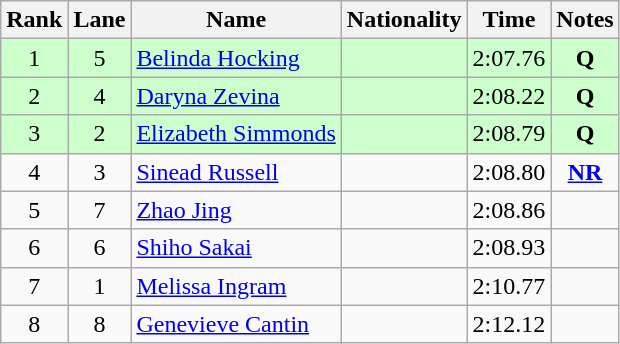<table class="wikitable sortable" style="text-align:center">
<tr>
<th>Rank</th>
<th>Lane</th>
<th>Name</th>
<th>Nationality</th>
<th>Time</th>
<th>Notes</th>
</tr>
<tr bgcolor=ccffcc>
<td>1</td>
<td>5</td>
<td align=left><a href='#'>Belinda Hocking</a></td>
<td align=left></td>
<td>2:07.76</td>
<td><strong>Q</strong></td>
</tr>
<tr bgcolor=ccffcc>
<td>2</td>
<td>4</td>
<td align=left><a href='#'>Daryna Zevina</a></td>
<td align=left></td>
<td>2:08.22</td>
<td><strong>Q</strong></td>
</tr>
<tr bgcolor=ccffcc>
<td>3</td>
<td>2</td>
<td align=left><a href='#'>Elizabeth Simmonds</a></td>
<td align=left></td>
<td>2:08.79</td>
<td><strong>Q</strong></td>
</tr>
<tr>
<td>4</td>
<td>3</td>
<td align=left><a href='#'>Sinead Russell</a></td>
<td align=left></td>
<td>2:08.80</td>
<td><strong><a href='#'>NR</a></strong></td>
</tr>
<tr>
<td>5</td>
<td>7</td>
<td align=left><a href='#'>Zhao Jing</a></td>
<td align=left></td>
<td>2:08.86</td>
<td></td>
</tr>
<tr>
<td>6</td>
<td>6</td>
<td align=left><a href='#'>Shiho Sakai</a></td>
<td align=left></td>
<td>2:08.93</td>
<td></td>
</tr>
<tr>
<td>7</td>
<td>1</td>
<td align=left><a href='#'>Melissa Ingram</a></td>
<td align=left></td>
<td>2:10.77</td>
<td></td>
</tr>
<tr>
<td>8</td>
<td>8</td>
<td align=left><a href='#'>Genevieve Cantin</a></td>
<td align=left></td>
<td>2:12.12</td>
<td></td>
</tr>
</table>
